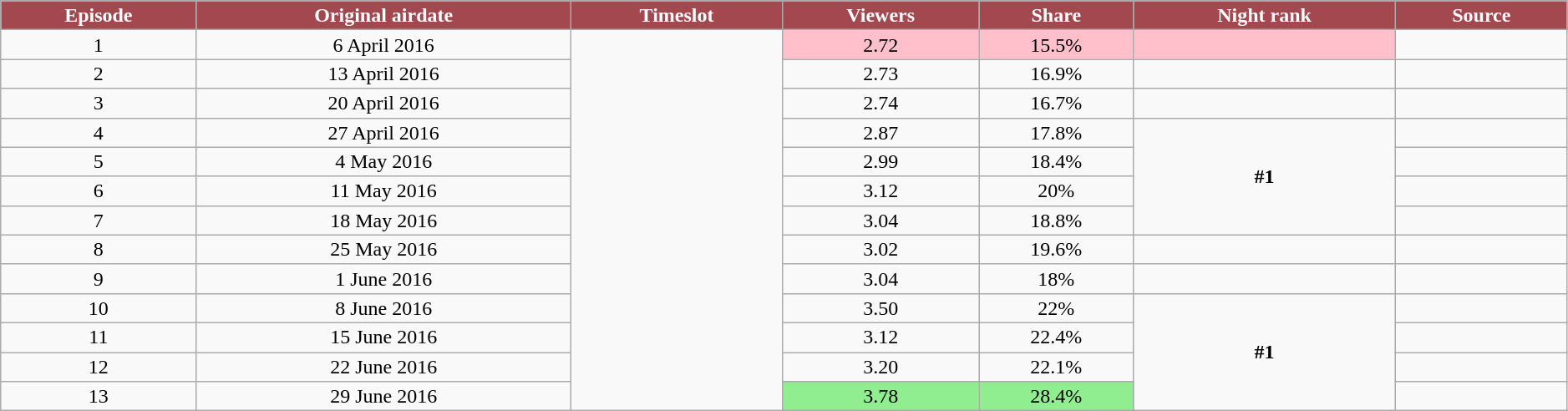<table class="wikitable plainrowheaders" style="text-align:center; line-height:16px; width:99%">
<tr style="background:#A44850;color:white">
<td><strong>Episode</strong></td>
<td><strong>Original airdate</strong></td>
<td><strong>Timeslot</strong></td>
<td><strong>Viewers<br></strong></td>
<td><strong>Share</strong></td>
<td><strong>Night rank</strong></td>
<td><strong>Source</strong></td>
</tr>
<tr>
<td>1</td>
<td>6 April 2016</td>
<td rowspan=13></td>
<td bgcolor=#FFC0CB>2.72</td>
<td bgcolor=#FFC0CB>15.5%</td>
<td bgcolor=#FFC0CB></td>
<td></td>
</tr>
<tr>
<td>2</td>
<td>13 April 2016</td>
<td>2.73</td>
<td>16.9%</td>
<td></td>
<td></td>
</tr>
<tr>
<td>3</td>
<td>20 April 2016</td>
<td>2.74</td>
<td>16.7%</td>
<td></td>
<td></td>
</tr>
<tr>
<td>4</td>
<td>27 April 2016</td>
<td>2.87</td>
<td>17.8%</td>
<td rowspan="4"><strong>#1</strong></td>
<td></td>
</tr>
<tr>
<td>5</td>
<td>4 May 2016</td>
<td>2.99</td>
<td>18.4%</td>
<td></td>
</tr>
<tr>
<td>6</td>
<td>11 May 2016</td>
<td>3.12</td>
<td>20%</td>
<td></td>
</tr>
<tr>
<td>7</td>
<td>18 May 2016</td>
<td>3.04</td>
<td>18.8%</td>
<td></td>
</tr>
<tr>
<td>8</td>
<td>25 May 2016</td>
<td>3.02</td>
<td>19.6%</td>
<td></td>
<td></td>
</tr>
<tr>
<td>9</td>
<td>1 June 2016</td>
<td>3.04</td>
<td>18%</td>
<td></td>
<td></td>
</tr>
<tr>
<td>10</td>
<td>8 June 2016</td>
<td>3.50</td>
<td>22%</td>
<td rowspan="4"><strong>#1</strong></td>
<td></td>
</tr>
<tr>
<td>11</td>
<td>15 June 2016</td>
<td>3.12</td>
<td>22.4%</td>
<td></td>
</tr>
<tr>
<td>12</td>
<td>22 June 2016</td>
<td>3.20</td>
<td>22.1%</td>
<td></td>
</tr>
<tr>
<td>13</td>
<td>29 June 2016</td>
<td bgcolor=#90EE90>3.78</td>
<td bgcolor=#90EE90>28.4%</td>
<td></td>
</tr>
</table>
